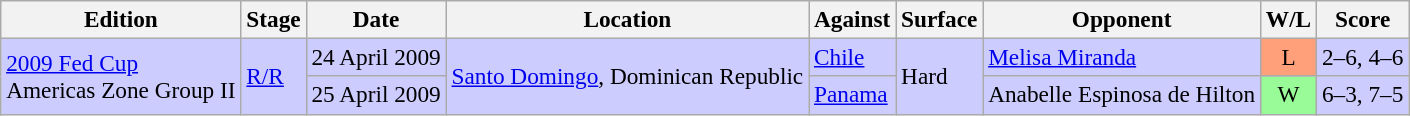<table class=wikitable style=font-size:97%>
<tr>
<th>Edition</th>
<th>Stage</th>
<th>Date</th>
<th>Location</th>
<th>Against</th>
<th>Surface</th>
<th>Opponent</th>
<th>W/L</th>
<th>Score</th>
</tr>
<tr style="background:#ccf;">
<td rowspan="2"><a href='#'>2009 Fed Cup</a> <br> Americas Zone Group II</td>
<td rowspan="2"><a href='#'>R/R</a></td>
<td>24 April 2009</td>
<td rowspan="2"><a href='#'>Santo Domingo</a>, Dominican Republic</td>
<td> <a href='#'>Chile</a></td>
<td rowspan="2">Hard</td>
<td> <a href='#'>Melisa Miranda</a></td>
<td style="text-align:center; background:#ffa07a;">L</td>
<td>2–6, 4–6</td>
</tr>
<tr style="background:#ccf;">
<td>25 April 2009</td>
<td> <a href='#'>Panama</a></td>
<td> Anabelle Espinosa de Hilton</td>
<td style="text-align:center; background:#98fb98;">W</td>
<td>6–3, 7–5</td>
</tr>
</table>
